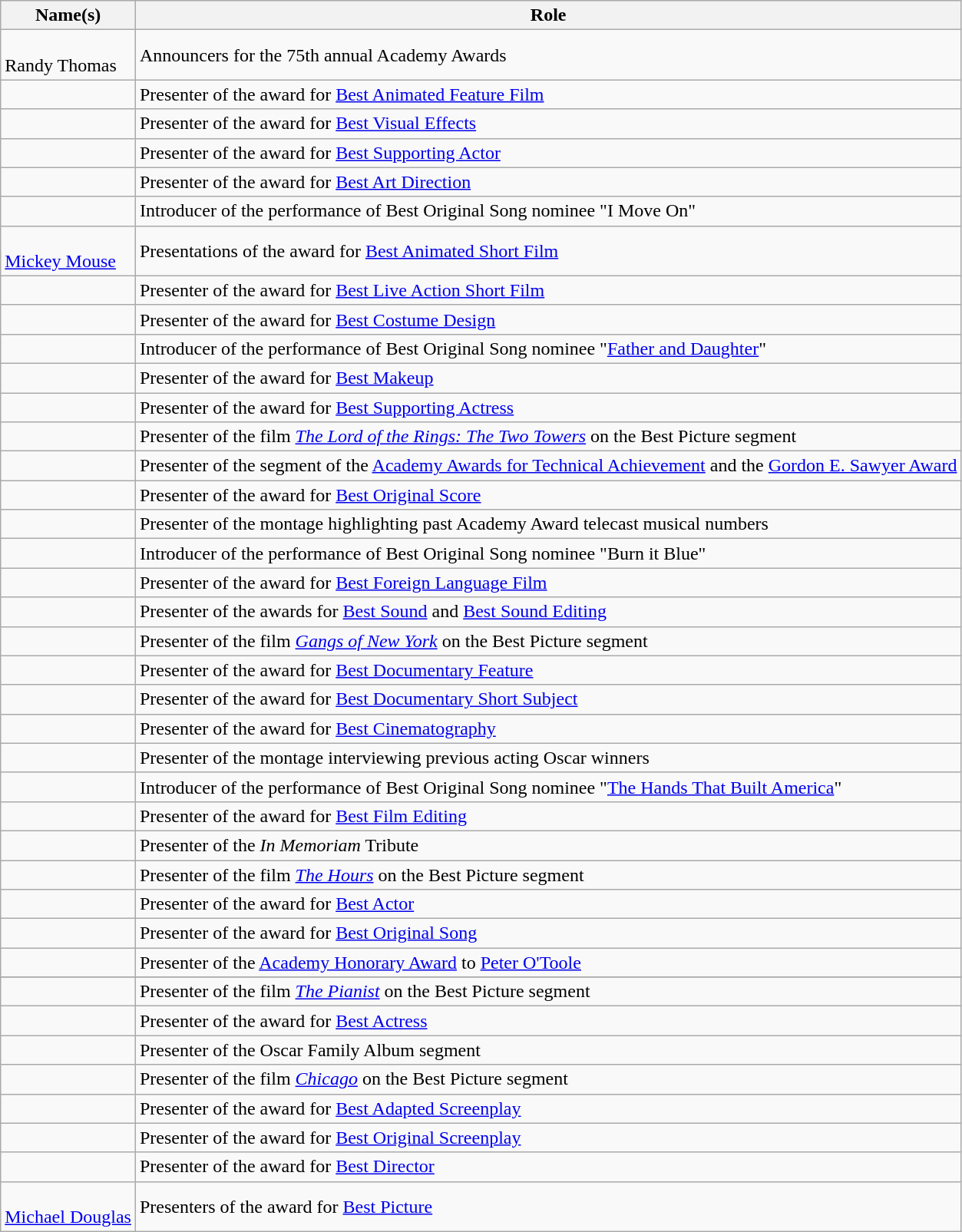<table class="wikitable sortable">
<tr>
<th>Name(s)</th>
<th>Role</th>
</tr>
<tr>
<td><br>Randy Thomas</td>
<td>Announcers for the 75th annual Academy Awards</td>
</tr>
<tr>
<td></td>
<td>Presenter of the award for <a href='#'>Best Animated Feature Film</a></td>
</tr>
<tr>
<td></td>
<td>Presenter of the award for <a href='#'>Best Visual Effects</a></td>
</tr>
<tr>
<td></td>
<td>Presenter of the award for <a href='#'>Best Supporting Actor</a></td>
</tr>
<tr>
<td></td>
<td>Presenter of the award for <a href='#'>Best Art Direction</a></td>
</tr>
<tr>
<td></td>
<td>Introducer of the performance of Best Original Song nominee "I Move On"</td>
</tr>
<tr>
<td><br><a href='#'>Mickey Mouse</a></td>
<td>Presentations of the award for <a href='#'>Best Animated Short Film</a></td>
</tr>
<tr>
<td></td>
<td>Presenter of the award for <a href='#'>Best Live Action Short Film</a></td>
</tr>
<tr>
<td></td>
<td>Presenter of the award for <a href='#'>Best Costume Design</a></td>
</tr>
<tr>
<td></td>
<td>Introducer of the performance of Best Original Song nominee "<a href='#'>Father and Daughter</a>"</td>
</tr>
<tr>
<td></td>
<td>Presenter of the award for <a href='#'>Best Makeup</a></td>
</tr>
<tr>
<td></td>
<td>Presenter of the award for <a href='#'>Best Supporting Actress</a></td>
</tr>
<tr>
<td></td>
<td>Presenter of the film <em><a href='#'>The Lord of the Rings: The Two Towers</a></em> on the Best Picture segment</td>
</tr>
<tr>
<td></td>
<td>Presenter of the segment of the <a href='#'>Academy Awards for Technical Achievement</a> and the <a href='#'>Gordon E. Sawyer Award</a></td>
</tr>
<tr>
<td></td>
<td>Presenter of the award for <a href='#'>Best Original Score</a></td>
</tr>
<tr>
<td></td>
<td>Presenter of the montage highlighting past Academy Award telecast musical numbers</td>
</tr>
<tr>
<td></td>
<td>Introducer of the performance of Best Original Song nominee "Burn it Blue"</td>
</tr>
<tr>
<td></td>
<td>Presenter of the award for <a href='#'>Best Foreign Language Film</a></td>
</tr>
<tr>
<td></td>
<td>Presenter of the awards for <a href='#'>Best Sound</a> and <a href='#'>Best Sound Editing</a></td>
</tr>
<tr>
<td></td>
<td>Presenter of the film <em><a href='#'>Gangs of New York</a></em> on the Best Picture segment</td>
</tr>
<tr>
<td></td>
<td>Presenter of the award for <a href='#'>Best Documentary Feature</a></td>
</tr>
<tr>
<td></td>
<td>Presenter of the award for <a href='#'>Best Documentary Short Subject</a></td>
</tr>
<tr>
<td></td>
<td>Presenter of the award for <a href='#'>Best Cinematography</a></td>
</tr>
<tr>
<td></td>
<td>Presenter of the montage interviewing previous acting Oscar winners</td>
</tr>
<tr>
<td></td>
<td>Introducer of the performance of Best Original Song nominee "<a href='#'>The Hands That Built America</a>"</td>
</tr>
<tr>
<td></td>
<td>Presenter of the award for <a href='#'>Best Film Editing</a></td>
</tr>
<tr>
<td></td>
<td>Presenter of the <em>In Memoriam</em> Tribute</td>
</tr>
<tr>
<td></td>
<td>Presenter of the film <em><a href='#'>The Hours</a></em> on the Best Picture segment</td>
</tr>
<tr>
<td></td>
<td>Presenter of the award for <a href='#'>Best Actor</a></td>
</tr>
<tr>
<td></td>
<td>Presenter of the award for <a href='#'>Best Original Song</a></td>
</tr>
<tr>
<td></td>
<td>Presenter of the <a href='#'>Academy Honorary Award</a> to <a href='#'>Peter O'Toole</a></td>
</tr>
<tr>
</tr>
<tr>
<td></td>
<td>Presenter of the film <em><a href='#'>The Pianist</a></em> on the Best Picture segment</td>
</tr>
<tr>
<td></td>
<td>Presenter of the award for <a href='#'>Best Actress</a></td>
</tr>
<tr>
<td></td>
<td>Presenter of the Oscar Family Album segment</td>
</tr>
<tr>
<td></td>
<td>Presenter of the film <em><a href='#'>Chicago</a></em> on the Best Picture segment</td>
</tr>
<tr>
<td></td>
<td>Presenter of the award for <a href='#'>Best Adapted Screenplay</a></td>
</tr>
<tr>
<td></td>
<td>Presenter of the award for <a href='#'>Best Original Screenplay</a></td>
</tr>
<tr>
<td></td>
<td>Presenter of the award for <a href='#'>Best Director</a></td>
</tr>
<tr>
<td><br><a href='#'>Michael Douglas</a></td>
<td>Presenters of the award for <a href='#'>Best Picture</a></td>
</tr>
</table>
